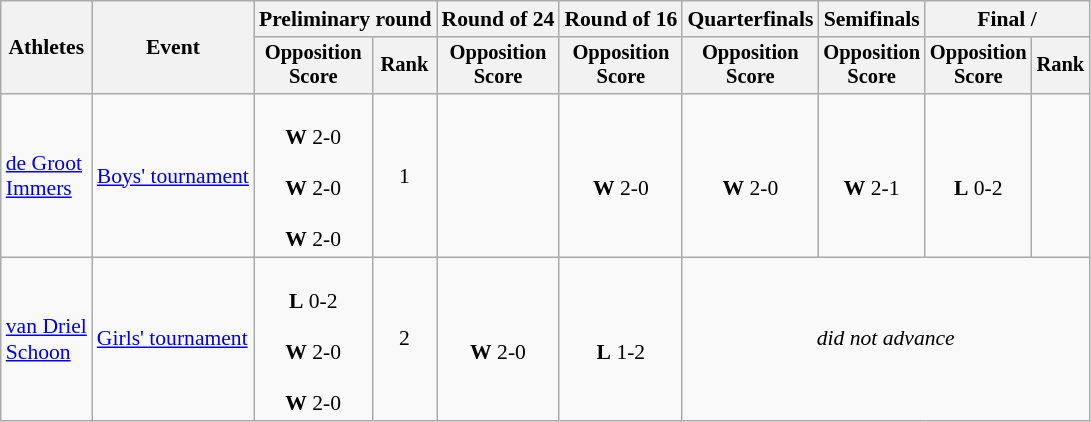<table class=wikitable style="font-size:90%">
<tr>
<th rowspan=2>Athletes</th>
<th rowspan=2>Event</th>
<th colspan=2>Preliminary round</th>
<th>Round of 24</th>
<th>Round of 16</th>
<th>Quarterfinals</th>
<th>Semifinals</th>
<th colspan=2>Final / </th>
</tr>
<tr style="font-size:95%">
<th>Opposition<br>Score</th>
<th>Rank</th>
<th>Opposition<br>Score</th>
<th>Opposition<br>Score</th>
<th>Opposition<br>Score</th>
<th>Opposition<br>Score</th>
<th>Opposition<br>Score</th>
<th>Rank</th>
</tr>
<tr align=center>
<td align=left><a href='#'>de Groot</a><br><a href='#'>Immers</a></td>
<td align=left><a href='#'>Boys' tournament</a></td>
<td><br> <strong>W</strong> 2-0 <br><br> <strong>W</strong> 2-0 <br><br> <strong>W</strong> 2-0</td>
<td>1</td>
<td></td>
<td><br> <strong>W</strong> 2-0</td>
<td><br> <strong>W</strong> 2-0</td>
<td><br> <strong>W</strong> 2-1</td>
<td><br> <strong>L</strong> 0-2</td>
<td></td>
</tr>
<tr align=center>
<td align=left><a href='#'>van Driel</a><br><a href='#'>Schoon</a></td>
<td align=left><a href='#'>Girls' tournament</a></td>
<td><br> <strong>L</strong> 0-2 <br><br> <strong>W</strong> 2-0 <br><br> <strong>W</strong> 2-0</td>
<td>2</td>
<td><br> <strong>W</strong> 2-0</td>
<td><br> <strong>L</strong> 1-2</td>
<td colspan=4><em>did not advance</em></td>
</tr>
</table>
